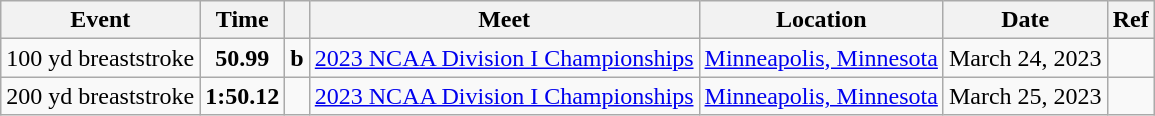<table class="wikitable">
<tr>
<th>Event</th>
<th>Time</th>
<th></th>
<th>Meet</th>
<th>Location</th>
<th>Date</th>
<th>Ref</th>
</tr>
<tr>
<td>100 yd breaststroke</td>
<td style="text-align:center;"><strong>50.99</strong></td>
<td><strong>b</strong></td>
<td><a href='#'>2023 NCAA Division I Championships</a></td>
<td><a href='#'>Minneapolis, Minnesota</a></td>
<td>March 24, 2023</td>
<td style="text-align:center;"></td>
</tr>
<tr>
<td>200 yd breaststroke</td>
<td style="text-align:center;"><strong>1:50.12</strong></td>
<td></td>
<td><a href='#'>2023 NCAA Division I Championships</a></td>
<td><a href='#'>Minneapolis, Minnesota</a></td>
<td>March 25, 2023</td>
<td style="text-align:center;"></td>
</tr>
</table>
